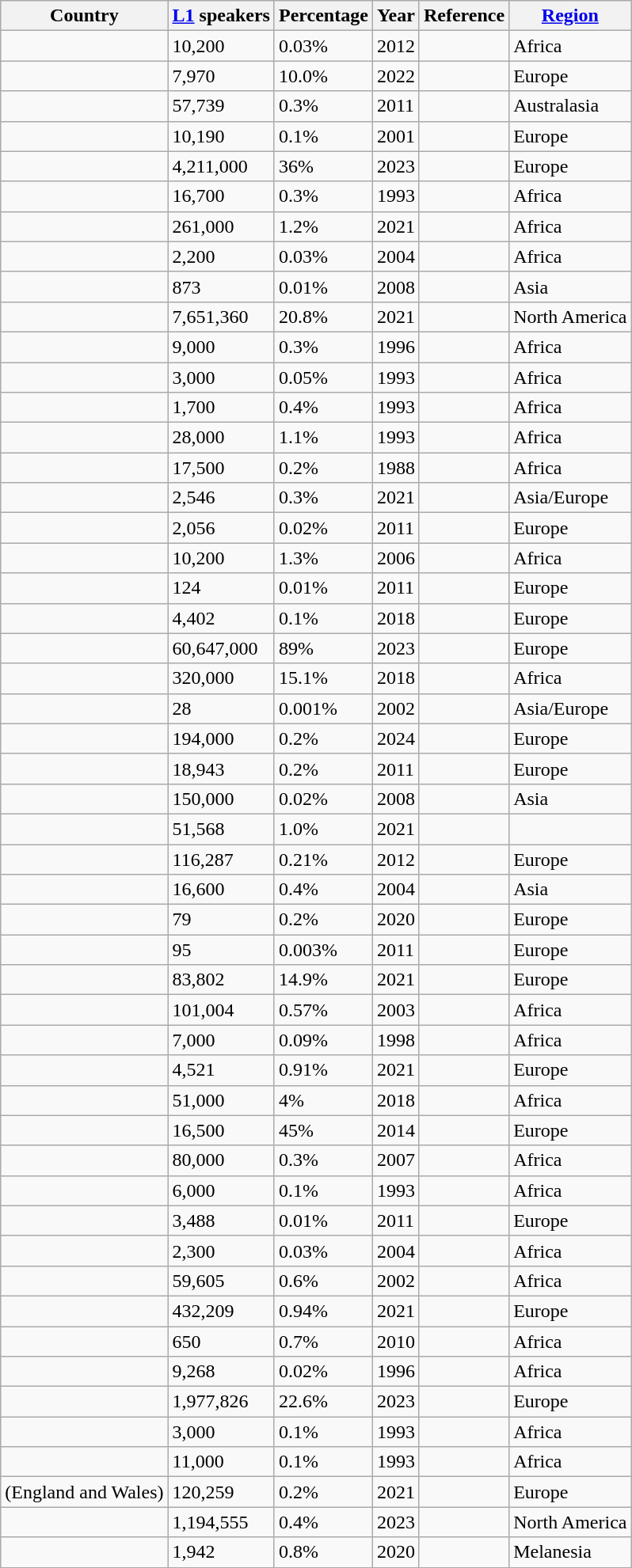<table class="wikitable sortable">
<tr>
<th>Country</th>
<th><a href='#'>L1</a> speakers</th>
<th>Percentage</th>
<th>Year</th>
<th>Reference</th>
<th><a href='#'>Region</a></th>
</tr>
<tr>
<td></td>
<td>10,200</td>
<td>0.03%</td>
<td>2012</td>
<td></td>
<td>Africa</td>
</tr>
<tr>
<td></td>
<td>7,970</td>
<td>10.0%</td>
<td>2022</td>
<td></td>
<td>Europe</td>
</tr>
<tr>
<td></td>
<td>57,739</td>
<td>0.3%</td>
<td>2011</td>
<td></td>
<td>Australasia</td>
</tr>
<tr>
<td></td>
<td>10,190</td>
<td>0.1%</td>
<td>2001</td>
<td></td>
<td>Europe</td>
</tr>
<tr>
<td></td>
<td>4,211,000</td>
<td>36%</td>
<td>2023</td>
<td></td>
<td>Europe</td>
</tr>
<tr>
<td></td>
<td>16,700</td>
<td>0.3%</td>
<td>1993</td>
<td></td>
<td>Africa</td>
</tr>
<tr>
<td></td>
<td>261,000</td>
<td>1.2%</td>
<td>2021</td>
<td></td>
<td>Africa</td>
</tr>
<tr>
<td></td>
<td>2,200</td>
<td>0.03%</td>
<td>2004</td>
<td></td>
<td>Africa</td>
</tr>
<tr>
<td></td>
<td>873</td>
<td>0.01%</td>
<td>2008</td>
<td></td>
<td>Asia</td>
</tr>
<tr>
<td></td>
<td>7,651,360</td>
<td>20.8%</td>
<td>2021</td>
<td></td>
<td>North America</td>
</tr>
<tr>
<td></td>
<td>9,000</td>
<td>0.3%</td>
<td>1996</td>
<td></td>
<td>Africa</td>
</tr>
<tr>
<td></td>
<td>3,000</td>
<td>0.05%</td>
<td>1993</td>
<td></td>
<td>Africa</td>
</tr>
<tr>
<td></td>
<td>1,700</td>
<td>0.4%</td>
<td>1993</td>
<td></td>
<td>Africa</td>
</tr>
<tr>
<td></td>
<td>28,000</td>
<td>1.1%</td>
<td>1993</td>
<td></td>
<td>Africa</td>
</tr>
<tr>
<td></td>
<td>17,500</td>
<td>0.2%</td>
<td>1988</td>
<td></td>
<td>Africa</td>
</tr>
<tr>
<td></td>
<td>2,546</td>
<td>0.3%</td>
<td>2021</td>
<td></td>
<td>Asia/Europe</td>
</tr>
<tr>
<td></td>
<td>2,056</td>
<td>0.02%</td>
<td>2011</td>
<td></td>
<td>Europe</td>
</tr>
<tr>
<td></td>
<td>10,200</td>
<td>1.3%</td>
<td>2006</td>
<td></td>
<td>Africa</td>
</tr>
<tr>
<td></td>
<td>124</td>
<td>0.01%</td>
<td>2011</td>
<td></td>
<td>Europe</td>
</tr>
<tr>
<td></td>
<td>4,402</td>
<td>0.1%</td>
<td>2018</td>
<td></td>
<td>Europe</td>
</tr>
<tr>
<td></td>
<td>60,647,000</td>
<td>89%</td>
<td>2023</td>
<td></td>
<td>Europe</td>
</tr>
<tr>
<td></td>
<td>320,000</td>
<td>15.1%</td>
<td>2018</td>
<td></td>
<td>Africa</td>
</tr>
<tr>
<td></td>
<td>28</td>
<td>0.001%</td>
<td>2002</td>
<td></td>
<td>Asia/Europe</td>
</tr>
<tr>
<td></td>
<td>194,000</td>
<td>0.2%</td>
<td>2024</td>
<td></td>
<td>Europe</td>
</tr>
<tr>
<td></td>
<td>18,943</td>
<td>0.2%</td>
<td>2011</td>
<td></td>
<td>Europe</td>
</tr>
<tr>
<td></td>
<td>150,000</td>
<td>0.02%</td>
<td>2008</td>
<td></td>
<td>Asia</td>
</tr>
<tr>
<td></td>
<td>51,568</td>
<td>1.0%</td>
<td>2021</td>
<td></td>
</tr>
<tr>
<td></td>
<td>116,287</td>
<td>0.21%</td>
<td>2012</td>
<td></td>
<td>Europe</td>
</tr>
<tr>
<td></td>
<td>16,600</td>
<td>0.4%</td>
<td>2004</td>
<td></td>
<td>Asia</td>
</tr>
<tr>
<td></td>
<td>79</td>
<td>0.2%</td>
<td>2020</td>
<td></td>
<td>Europe</td>
</tr>
<tr>
<td></td>
<td>95</td>
<td>0.003%</td>
<td>2011</td>
<td></td>
<td>Europe</td>
</tr>
<tr>
<td></td>
<td>83,802</td>
<td>14.9%</td>
<td>2021</td>
<td></td>
<td>Europe</td>
</tr>
<tr>
<td></td>
<td>101,004</td>
<td>0.57%</td>
<td>2003</td>
<td></td>
<td>Africa</td>
</tr>
<tr>
<td></td>
<td>7,000</td>
<td>0.09%</td>
<td>1998</td>
<td></td>
<td>Africa</td>
</tr>
<tr>
<td></td>
<td>4,521</td>
<td>0.91%</td>
<td>2021</td>
<td></td>
<td>Europe</td>
</tr>
<tr>
<td></td>
<td>51,000</td>
<td>4%</td>
<td>2018</td>
<td></td>
<td>Africa</td>
</tr>
<tr>
<td></td>
<td>16,500</td>
<td>45%</td>
<td>2014</td>
<td></td>
<td>Europe</td>
</tr>
<tr>
<td></td>
<td>80,000</td>
<td>0.3%</td>
<td>2007</td>
<td></td>
<td>Africa</td>
</tr>
<tr>
<td></td>
<td>6,000</td>
<td>0.1%</td>
<td>1993</td>
<td></td>
<td>Africa</td>
</tr>
<tr>
<td></td>
<td>3,488</td>
<td>0.01%</td>
<td>2011</td>
<td></td>
<td>Europe</td>
</tr>
<tr>
<td></td>
<td>2,300</td>
<td>0.03%</td>
<td>2004</td>
<td></td>
<td>Africa</td>
</tr>
<tr>
<td></td>
<td>59,605</td>
<td>0.6%</td>
<td>2002</td>
<td></td>
<td>Africa</td>
</tr>
<tr>
<td></td>
<td>432,209</td>
<td>0.94%</td>
<td>2021</td>
<td></td>
<td>Europe</td>
</tr>
<tr>
<td></td>
<td>650</td>
<td>0.7%</td>
<td>2010</td>
<td></td>
<td>Africa</td>
</tr>
<tr>
<td></td>
<td>9,268</td>
<td>0.02%</td>
<td>1996</td>
<td></td>
<td>Africa</td>
</tr>
<tr>
<td></td>
<td>1,977,826</td>
<td>22.6%</td>
<td>2023</td>
<td></td>
<td>Europe</td>
</tr>
<tr>
<td></td>
<td>3,000</td>
<td>0.1%</td>
<td>1993</td>
<td></td>
<td>Africa</td>
</tr>
<tr>
<td></td>
<td>11,000</td>
<td>0.1%</td>
<td>1993</td>
<td></td>
<td>Africa</td>
</tr>
<tr>
<td> (England and Wales)</td>
<td>120,259</td>
<td>0.2%</td>
<td>2021</td>
<td></td>
<td>Europe</td>
</tr>
<tr>
<td></td>
<td>1,194,555</td>
<td>0.4%</td>
<td>2023</td>
<td></td>
<td>North America</td>
</tr>
<tr>
<td></td>
<td>1,942</td>
<td>0.8%</td>
<td>2020</td>
<td></td>
<td>Melanesia</td>
</tr>
</table>
